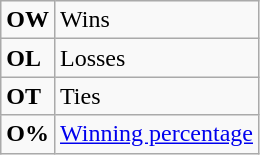<table class="wikitable">
<tr>
<td><strong>OW</strong></td>
<td>Wins</td>
</tr>
<tr>
<td><strong>OL</strong></td>
<td>Losses</td>
</tr>
<tr>
<td><strong>OT</strong></td>
<td>Ties</td>
</tr>
<tr>
<td align="center"><strong>O%</strong></td>
<td><a href='#'>Winning percentage</a></td>
</tr>
</table>
